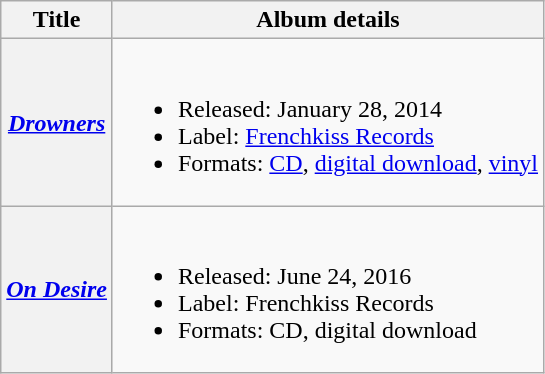<table class="wikitable">
<tr>
<th>Title</th>
<th>Album details</th>
</tr>
<tr>
<th scope="row"><em><a href='#'>Drowners</a></em></th>
<td><br><ul><li>Released: January 28, 2014</li><li>Label: <a href='#'>Frenchkiss Records</a></li><li>Formats: <a href='#'>CD</a>, <a href='#'>digital download</a>, <a href='#'>vinyl</a></li></ul></td>
</tr>
<tr>
<th scope="row"><em><a href='#'>On Desire</a></em></th>
<td><br><ul><li>Released: June 24, 2016</li><li>Label: Frenchkiss Records</li><li>Formats: CD, digital download</li></ul></td>
</tr>
</table>
